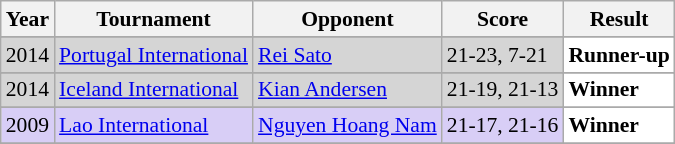<table class="sortable wikitable" style="font-size: 90%;">
<tr>
<th>Year</th>
<th>Tournament</th>
<th>Opponent</th>
<th>Score</th>
<th>Result</th>
</tr>
<tr>
</tr>
<tr style="background:#D5D5D5">
<td align="center">2014</td>
<td align="left"><a href='#'>Portugal International</a></td>
<td align="left"> <a href='#'>Rei Sato</a></td>
<td align="left">21-23, 7-21</td>
<td style="text-align:left; background:white"> <strong>Runner-up</strong></td>
</tr>
<tr>
</tr>
<tr style="background:#D5D5D5">
<td align="center">2014</td>
<td align="left"><a href='#'>Iceland International</a></td>
<td align="left"> <a href='#'>Kian Andersen</a></td>
<td align="left">21-19, 21-13</td>
<td style="text-align:left; background:white"> <strong>Winner</strong></td>
</tr>
<tr>
</tr>
<tr style="background:#D8CEF6">
<td align="center">2009</td>
<td align="left"><a href='#'>Lao International</a></td>
<td align="left"> <a href='#'>Nguyen Hoang Nam</a></td>
<td align="left">21-17, 21-16</td>
<td style="text-align:left; background:white"> <strong>Winner</strong></td>
</tr>
<tr>
</tr>
</table>
